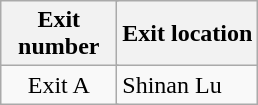<table class="wikitable">
<tr>
<th style="width:70px" colspan="2">Exit number</th>
<th>Exit location</th>
</tr>
<tr>
<td align="center" colspan="2">Exit A</td>
<td>Shinan Lu</td>
</tr>
</table>
